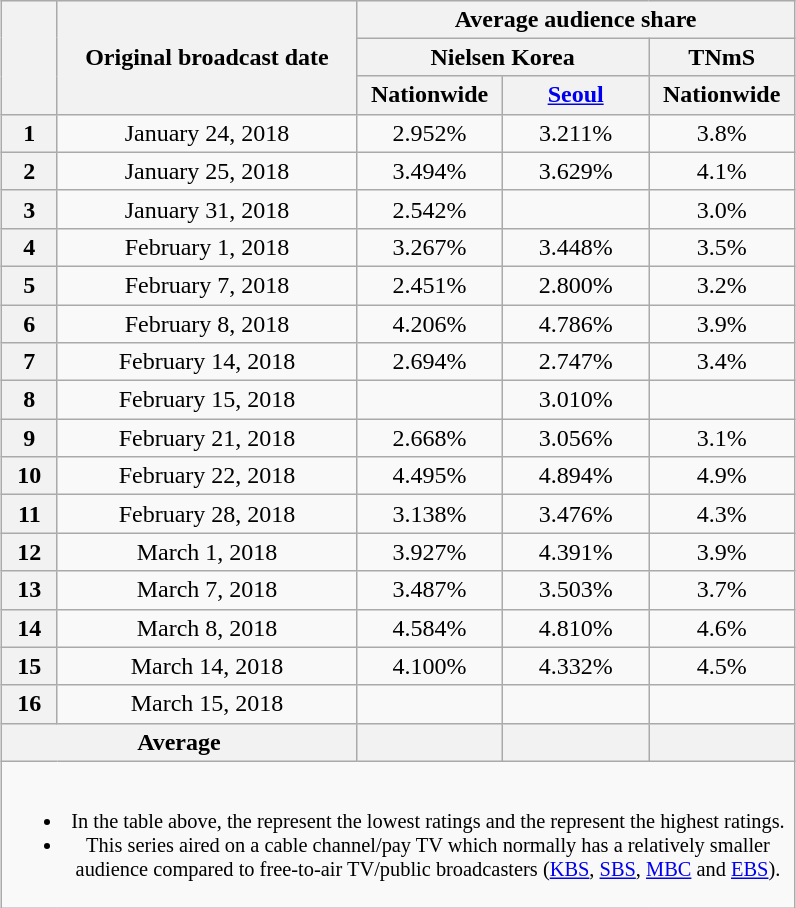<table class="wikitable" style="text-align:center;max-width:530px; margin-left: auto; margin-right: auto; border: none;">
<tr>
</tr>
<tr>
<th rowspan="3"></th>
<th rowspan="3">Original broadcast date</th>
<th colspan="3">Average audience share</th>
</tr>
<tr>
<th colspan="2">Nielsen Korea</th>
<th>TNmS</th>
</tr>
<tr>
<th width="90">Nationwide</th>
<th width="90"><a href='#'>Seoul</a></th>
<th width="90">Nationwide</th>
</tr>
<tr>
<th>1</th>
<td>January 24, 2018</td>
<td>2.952%</td>
<td>3.211%</td>
<td>3.8%</td>
</tr>
<tr>
<th>2</th>
<td>January 25, 2018</td>
<td>3.494%</td>
<td>3.629%</td>
<td>4.1%</td>
</tr>
<tr>
<th>3</th>
<td>January 31, 2018</td>
<td>2.542%</td>
<td></td>
<td>3.0%</td>
</tr>
<tr>
<th>4</th>
<td>February 1, 2018</td>
<td>3.267%</td>
<td>3.448%</td>
<td>3.5%</td>
</tr>
<tr>
<th>5</th>
<td>February 7, 2018</td>
<td>2.451%</td>
<td>2.800%</td>
<td>3.2%</td>
</tr>
<tr>
<th>6</th>
<td>February 8, 2018</td>
<td>4.206%</td>
<td>4.786%</td>
<td>3.9%</td>
</tr>
<tr>
<th>7</th>
<td>February 14, 2018</td>
<td>2.694%</td>
<td>2.747%</td>
<td>3.4%</td>
</tr>
<tr>
<th>8</th>
<td>February 15, 2018</td>
<td></td>
<td>3.010%</td>
<td></td>
</tr>
<tr>
<th>9</th>
<td>February 21, 2018</td>
<td>2.668%</td>
<td>3.056%</td>
<td>3.1%</td>
</tr>
<tr>
<th>10</th>
<td>February 22, 2018</td>
<td>4.495%</td>
<td>4.894%</td>
<td>4.9%</td>
</tr>
<tr>
<th>11</th>
<td>February 28, 2018</td>
<td>3.138%</td>
<td>3.476%</td>
<td>4.3%</td>
</tr>
<tr>
<th>12</th>
<td>March 1, 2018</td>
<td>3.927%</td>
<td>4.391%</td>
<td>3.9%</td>
</tr>
<tr>
<th>13</th>
<td>March 7, 2018</td>
<td>3.487%</td>
<td>3.503%</td>
<td>3.7%</td>
</tr>
<tr>
<th>14</th>
<td>March 8, 2018</td>
<td>4.584%</td>
<td>4.810%</td>
<td>4.6%</td>
</tr>
<tr>
<th>15</th>
<td>March 14, 2018</td>
<td>4.100%</td>
<td>4.332%</td>
<td>4.5%</td>
</tr>
<tr>
<th>16</th>
<td>March 15, 2018</td>
<td></td>
<td></td>
<td></td>
</tr>
<tr>
<th colspan="2">Average</th>
<th></th>
<th></th>
<th></th>
</tr>
<tr>
<td colspan="5" style="font-size:85%"><br><ul><li>In the table above, the <strong></strong> represent the lowest ratings and the <strong></strong> represent the highest ratings.</li><li>This series aired on a cable channel/pay TV which normally has a relatively smaller audience compared to free-to-air TV/public broadcasters (<a href='#'>KBS</a>, <a href='#'>SBS</a>, <a href='#'>MBC</a> and <a href='#'>EBS</a>).</li></ul></td>
</tr>
</table>
